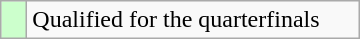<table class=wikitable width=240>
<tr>
<td width=10px style="background-color:#ccffcc;"></td>
<td>Qualified for the quarterfinals</td>
</tr>
</table>
